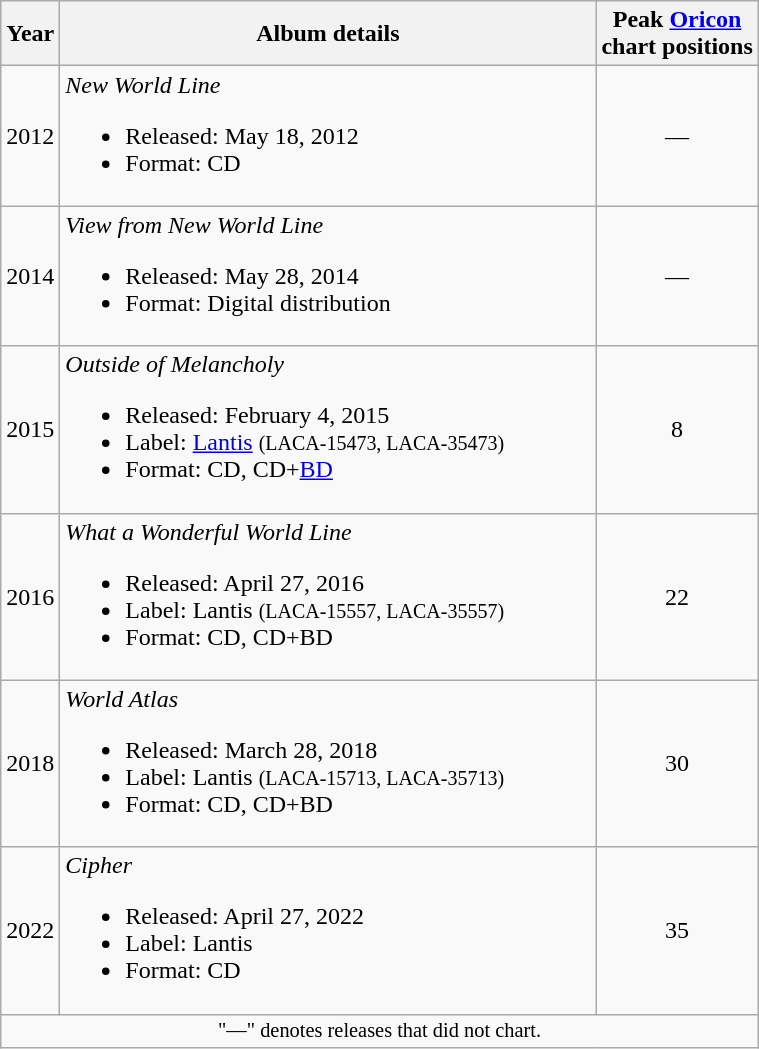<table class="wikitable" border="1">
<tr>
<th rowspan="1">Year</th>
<th rowspan="1" width="350">Album details</th>
<th colspan="1">Peak <a href='#'>Oricon</a><br> chart positions</th>
</tr>
<tr>
<td>2012</td>
<td align="left"><em>New World Line</em><br><ul><li>Released: May 18, 2012</li><li>Format: CD</li></ul></td>
<td align="center">—</td>
</tr>
<tr>
<td>2014</td>
<td align="left"><em>View from New World Line</em><br><ul><li>Released: May 28, 2014</li><li>Format: Digital distribution</li></ul></td>
<td align="center">—</td>
</tr>
<tr>
<td>2015</td>
<td align="left"><em>Outside of Melancholy</em><br><ul><li>Released: February 4, 2015</li><li>Label: <a href='#'>Lantis</a> <small>(LACA-15473, LACA-35473)</small></li><li>Format: CD, CD+<a href='#'>BD</a></li></ul></td>
<td align="center">8</td>
</tr>
<tr>
<td>2016</td>
<td align="left"><em>What a Wonderful World Line</em><br><ul><li>Released: April 27, 2016</li><li>Label: Lantis <small>(LACA-15557, LACA-35557)</small></li><li>Format: CD, CD+BD</li></ul></td>
<td align="center">22</td>
</tr>
<tr>
<td>2018</td>
<td align="left"><em>World Atlas</em><br><ul><li>Released: March 28, 2018</li><li>Label: Lantis <small>(LACA-15713, LACA-35713)</small></li><li>Format: CD, CD+BD</li></ul></td>
<td align="center">30</td>
</tr>
<tr>
<td>2022</td>
<td align="left"><em>Cipher</em><br><ul><li>Released: April 27, 2022</li><li>Label: Lantis</li><li>Format: CD</li></ul></td>
<td align="center">35</td>
</tr>
<tr>
<td align="center" colspan="13" style="font-size: 85%">"—" denotes releases that did not chart.</td>
</tr>
</table>
